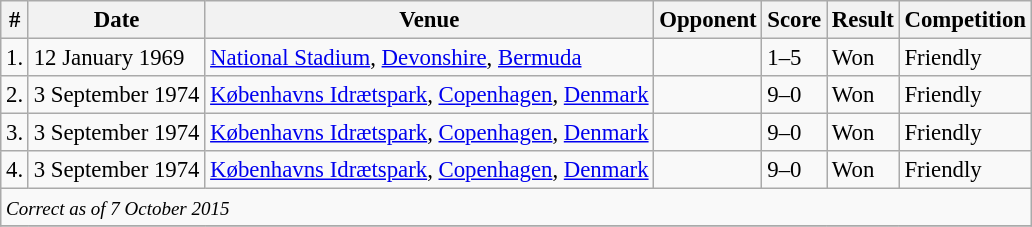<table class="wikitable" style="font-size:95%;">
<tr>
<th>#</th>
<th>Date</th>
<th>Venue</th>
<th>Opponent</th>
<th>Score</th>
<th>Result</th>
<th>Competition</th>
</tr>
<tr>
<td>1.</td>
<td>12 January 1969</td>
<td><a href='#'>National Stadium</a>, <a href='#'>Devonshire</a>, <a href='#'>Bermuda</a></td>
<td></td>
<td>1–5</td>
<td>Won</td>
<td>Friendly</td>
</tr>
<tr>
<td>2.</td>
<td>3 September 1974</td>
<td><a href='#'>Københavns Idrætspark</a>, <a href='#'>Copenhagen</a>, <a href='#'>Denmark</a></td>
<td></td>
<td>9–0</td>
<td>Won</td>
<td>Friendly</td>
</tr>
<tr>
<td>3.</td>
<td>3 September 1974</td>
<td><a href='#'>Københavns Idrætspark</a>, <a href='#'>Copenhagen</a>, <a href='#'>Denmark</a></td>
<td></td>
<td>9–0</td>
<td>Won</td>
<td>Friendly</td>
</tr>
<tr>
<td>4.</td>
<td>3 September 1974</td>
<td><a href='#'>Københavns Idrætspark</a>, <a href='#'>Copenhagen</a>, <a href='#'>Denmark</a></td>
<td></td>
<td>9–0</td>
<td>Won</td>
<td>Friendly</td>
</tr>
<tr>
<td colspan="12"><small><em>Correct as of 7 October 2015</em></small></td>
</tr>
<tr>
</tr>
</table>
